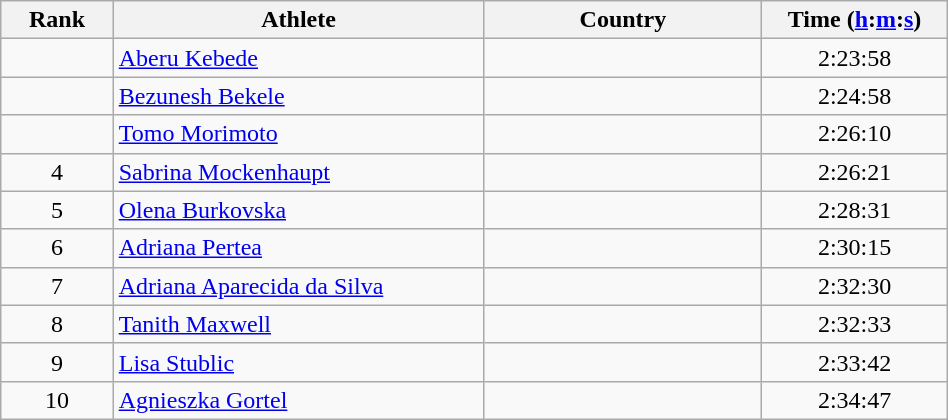<table class="wikitable" width=50%>
<tr>
<th width=5%>Rank</th>
<th width=20%>Athlete</th>
<th width=15%>Country</th>
<th width=10%>Time (<a href='#'>h</a>:<a href='#'>m</a>:<a href='#'>s</a>)</th>
</tr>
<tr align="center">
<td></td>
<td align="left"><a href='#'>Aberu Kebede</a></td>
<td align="left"></td>
<td>2:23:58</td>
</tr>
<tr align="center">
<td></td>
<td align="left"><a href='#'>Bezunesh Bekele</a></td>
<td align="left"></td>
<td>2:24:58</td>
</tr>
<tr align="center">
<td></td>
<td align="left"><a href='#'>Tomo Morimoto</a></td>
<td align="left"></td>
<td>2:26:10</td>
</tr>
<tr align="center">
<td>4</td>
<td align="left"><a href='#'>Sabrina Mockenhaupt</a></td>
<td align="left"></td>
<td>2:26:21</td>
</tr>
<tr align="center">
<td>5</td>
<td align="left"><a href='#'>Olena Burkovska</a></td>
<td align="left"></td>
<td>2:28:31</td>
</tr>
<tr align="center">
<td>6</td>
<td align="left"><a href='#'>Adriana Pertea</a></td>
<td align="left"></td>
<td>2:30:15</td>
</tr>
<tr align="center">
<td>7</td>
<td align="left"><a href='#'>Adriana Aparecida da Silva</a></td>
<td align="left"></td>
<td>2:32:30</td>
</tr>
<tr align="center">
<td>8</td>
<td align="left"><a href='#'>Tanith Maxwell</a></td>
<td align="left"></td>
<td>2:32:33</td>
</tr>
<tr align="center">
<td>9</td>
<td align="left"><a href='#'>Lisa Stublic</a></td>
<td align="left"></td>
<td>2:33:42</td>
</tr>
<tr align="center">
<td>10</td>
<td align="left"><a href='#'>Agnieszka Gortel</a></td>
<td align="left"></td>
<td>2:34:47</td>
</tr>
</table>
